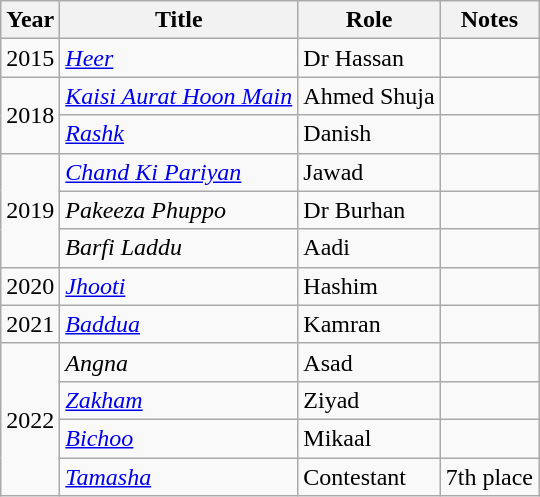<table class="wikitable">
<tr>
<th>Year</th>
<th>Title</th>
<th>Role</th>
<th>Notes</th>
</tr>
<tr>
<td>2015</td>
<td><em><a href='#'>Heer</a></em></td>
<td>Dr Hassan</td>
<td></td>
</tr>
<tr>
<td Rowspan=2>2018</td>
<td><em><a href='#'>Kaisi Aurat Hoon Main</a></em></td>
<td>Ahmed Shuja</td>
<td></td>
</tr>
<tr>
<td><em><a href='#'>Rashk</a></em></td>
<td>Danish</td>
<td></td>
</tr>
<tr>
<td Rowspan=3>2019</td>
<td><em><a href='#'>Chand Ki Pariyan</a></em></td>
<td>Jawad</td>
<td></td>
</tr>
<tr>
<td><em>Pakeeza Phuppo</em></td>
<td>Dr Burhan</td>
<td></td>
</tr>
<tr>
<td><em>Barfi Laddu</em></td>
<td>Aadi</td>
<td></td>
</tr>
<tr>
<td>2020</td>
<td><em><a href='#'>Jhooti</a></em></td>
<td>Hashim</td>
<td></td>
</tr>
<tr>
<td>2021</td>
<td><em><a href='#'>Baddua</a></em></td>
<td>Kamran</td>
<td></td>
</tr>
<tr>
<td Rowspan=4>2022</td>
<td><em>Angna</em></td>
<td>Asad</td>
<td></td>
</tr>
<tr>
<td><em><a href='#'>Zakham</a></em></td>
<td>Ziyad</td>
<td></td>
</tr>
<tr>
<td><em><a href='#'>Bichoo</a></em></td>
<td>Mikaal</td>
<td></td>
</tr>
<tr>
<td><a href='#'><em>Tamasha</em></a></td>
<td>Contestant</td>
<td>7th place</td>
</tr>
</table>
